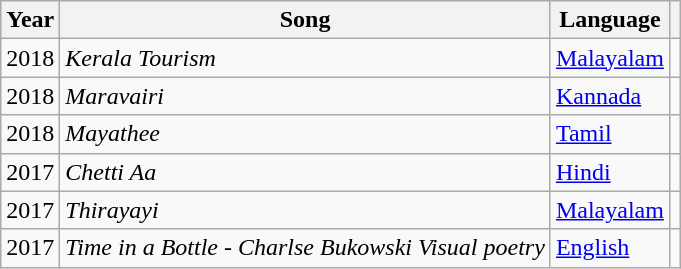<table class="wikitable plainrowheaders sortable">
<tr>
<th scope="col">Year</th>
<th scope="col">Song</th>
<th scope="col">Language</th>
<th scope="col" class="unsortable"></th>
</tr>
<tr>
<td>2018</td>
<td><em>Kerala Tourism</em></td>
<td><a href='#'>Malayalam</a></td>
<td></td>
</tr>
<tr>
<td>2018</td>
<td><em>Maravairi</em></td>
<td><a href='#'>Kannada</a></td>
<td></td>
</tr>
<tr>
<td>2018</td>
<td><em>Mayathee</em></td>
<td><a href='#'>Tamil</a></td>
<td></td>
</tr>
<tr>
<td>2017</td>
<td><em>Chetti Aa</em></td>
<td><a href='#'>Hindi</a></td>
<td></td>
</tr>
<tr>
<td>2017</td>
<td><em>Thirayayi</em></td>
<td><a href='#'>Malayalam</a></td>
<td></td>
</tr>
<tr>
<td>2017</td>
<td><em>Time in a Bottle - Charlse Bukowski Visual poetry</em></td>
<td><a href='#'>English</a></td>
<td></td>
</tr>
</table>
